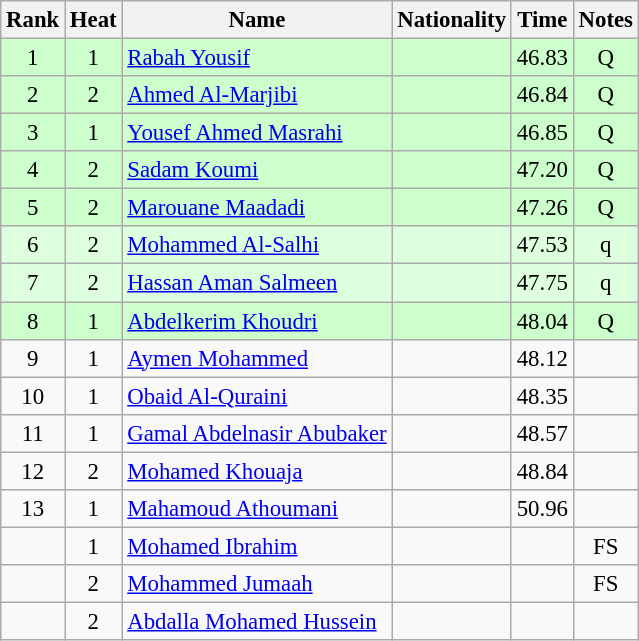<table class="wikitable sortable" style="text-align:center;font-size:95%">
<tr>
<th>Rank</th>
<th>Heat</th>
<th>Name</th>
<th>Nationality</th>
<th>Time</th>
<th>Notes</th>
</tr>
<tr bgcolor=ccffcc>
<td>1</td>
<td>1</td>
<td align=left><a href='#'>Rabah Yousif</a></td>
<td align=left></td>
<td>46.83</td>
<td>Q</td>
</tr>
<tr bgcolor=ccffcc>
<td>2</td>
<td>2</td>
<td align=left><a href='#'>Ahmed Al-Marjibi</a></td>
<td align=left></td>
<td>46.84</td>
<td>Q</td>
</tr>
<tr bgcolor=ccffcc>
<td>3</td>
<td>1</td>
<td align=left><a href='#'>Yousef Ahmed Masrahi</a></td>
<td align=left></td>
<td>46.85</td>
<td>Q</td>
</tr>
<tr bgcolor=ccffcc>
<td>4</td>
<td>2</td>
<td align=left><a href='#'>Sadam Koumi</a></td>
<td align=left></td>
<td>47.20</td>
<td>Q</td>
</tr>
<tr bgcolor=ccffcc>
<td>5</td>
<td>2</td>
<td align=left><a href='#'>Marouane Maadadi</a></td>
<td align=left></td>
<td>47.26</td>
<td>Q</td>
</tr>
<tr bgcolor=ddffdd>
<td>6</td>
<td>2</td>
<td align=left><a href='#'>Mohammed Al-Salhi</a></td>
<td align=left></td>
<td>47.53</td>
<td>q</td>
</tr>
<tr bgcolor=ddffdd>
<td>7</td>
<td>2</td>
<td align=left><a href='#'>Hassan Aman Salmeen</a></td>
<td align=left></td>
<td>47.75</td>
<td>q</td>
</tr>
<tr bgcolor=ccffcc>
<td>8</td>
<td>1</td>
<td align=left><a href='#'>Abdelkerim Khoudri</a></td>
<td align=left></td>
<td>48.04</td>
<td>Q</td>
</tr>
<tr>
<td>9</td>
<td>1</td>
<td align=left><a href='#'>Aymen Mohammed</a></td>
<td align=left></td>
<td>48.12</td>
<td></td>
</tr>
<tr>
<td>10</td>
<td>1</td>
<td align=left><a href='#'>Obaid Al-Quraini</a></td>
<td align=left></td>
<td>48.35</td>
<td></td>
</tr>
<tr>
<td>11</td>
<td>1</td>
<td align=left><a href='#'>Gamal Abdelnasir Abubaker</a></td>
<td align=left></td>
<td>48.57</td>
<td></td>
</tr>
<tr>
<td>12</td>
<td>2</td>
<td align=left><a href='#'>Mohamed Khouaja</a></td>
<td align=left></td>
<td>48.84</td>
<td></td>
</tr>
<tr>
<td>13</td>
<td>1</td>
<td align=left><a href='#'>Mahamoud Athoumani</a></td>
<td align=left></td>
<td>50.96</td>
<td></td>
</tr>
<tr>
<td></td>
<td>1</td>
<td align=left><a href='#'>Mohamed Ibrahim</a></td>
<td align=left></td>
<td></td>
<td>FS</td>
</tr>
<tr>
<td></td>
<td>2</td>
<td align=left><a href='#'>Mohammed Jumaah</a></td>
<td align=left></td>
<td></td>
<td>FS</td>
</tr>
<tr>
<td></td>
<td>2</td>
<td align=left><a href='#'>Abdalla Mohamed Hussein</a></td>
<td align=left></td>
<td></td>
<td></td>
</tr>
</table>
